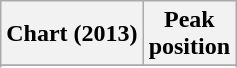<table class="wikitable sortable">
<tr>
<th>Chart (2013)</th>
<th>Peak<br>position</th>
</tr>
<tr>
</tr>
<tr>
</tr>
</table>
